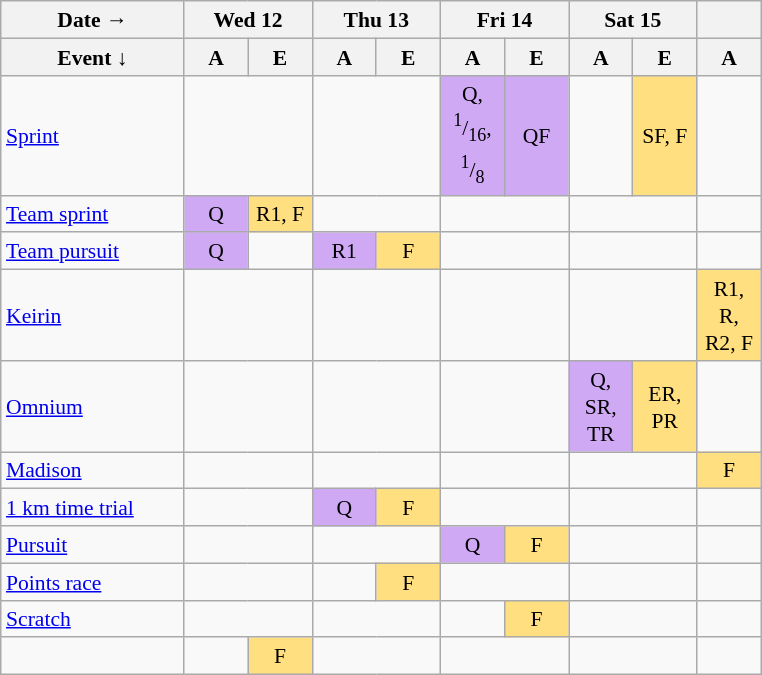<table class="wikitable" style="margin:0.5em auto; font-size:90%; line-height:1.25em;text-align:center;">
<tr>
<th>Date →</th>
<th colspan=2>Wed 12</th>
<th colspan=2>Thu 13</th>
<th colspan=2>Fri 14</th>
<th colspan=2>Sat 15</th>
<th></th>
</tr>
<tr>
<th style="width:8em;">Event ↓</th>
<th style="width:2.5em;">A</th>
<th style="width:2.5em;">E</th>
<th style="width:2.5em;">A</th>
<th style="width:2.5em;">E</th>
<th style="width:2.5em;">A</th>
<th style="width:2.5em;">E</th>
<th style="width:2.5em;">A</th>
<th style="width:2.5em;">E</th>
<th style="width:2.5em;">A</th>
</tr>
<tr>
<td align=left><a href='#'>Sprint</a></td>
<td colspan=2></td>
<td colspan=2></td>
<td bgcolor=D0A9F5>Q, <sup>1</sup>/<sub>16</sub>, <sup>1</sup>/<sub>8</sub></td>
<td bgcolor=D0A9F5>QF</td>
<td></td>
<td bgcolor=FFDF80>SF, F</td>
<td></td>
</tr>
<tr>
<td align=left><a href='#'>Team sprint</a></td>
<td bgcolor=D0A9F5>Q</td>
<td bgcolor=FFDF80>R1, F</td>
<td colspan=2></td>
<td colspan=2></td>
<td colspan=2></td>
<td></td>
</tr>
<tr>
<td align=left><a href='#'>Team pursuit</a></td>
<td bgcolor=D0A9F5>Q</td>
<td></td>
<td bgcolor=D0A9F5>R1</td>
<td bgcolor=FFDF80>F</td>
<td colspan=2></td>
<td colspan=2></td>
<td></td>
</tr>
<tr>
<td align=left><a href='#'>Keirin</a></td>
<td colspan=2></td>
<td colspan=2></td>
<td colspan=2></td>
<td colspan=2></td>
<td bgcolor=FFDF80>R1, R, R2, F</td>
</tr>
<tr>
<td align=left><a href='#'>Omnium</a></td>
<td colspan=2></td>
<td colspan=2></td>
<td colspan=2></td>
<td bgcolor=D0A9F5>Q, SR, TR</td>
<td bgcolor=FFDF80>ER, PR</td>
<td></td>
</tr>
<tr>
<td align=left><a href='#'>Madison</a></td>
<td colspan=2></td>
<td colspan=2></td>
<td colspan=2></td>
<td colspan=2></td>
<td bgcolor=FFDF80>F</td>
</tr>
<tr>
<td align=left><a href='#'>1 km time trial</a></td>
<td colspan=2></td>
<td bgcolor=D0A9F5>Q</td>
<td bgcolor=FFDF80>F</td>
<td colspan=2></td>
<td colspan=2></td>
<td></td>
</tr>
<tr>
<td align=left><a href='#'>Pursuit</a></td>
<td colspan=2></td>
<td colspan=2></td>
<td bgcolor=D0A9F5>Q</td>
<td bgcolor=FFDF80>F</td>
<td colspan=2></td>
<td></td>
</tr>
<tr>
<td align=left><a href='#'>Points race</a></td>
<td colspan=2></td>
<td></td>
<td bgcolor=FFDF80>F</td>
<td colspan=2></td>
<td colspan=2></td>
<td></td>
</tr>
<tr>
<td align=left><a href='#'>Scratch</a></td>
<td colspan=2></td>
<td colspan=2></td>
<td></td>
<td bgcolor=FFDF80>F</td>
<td colspan=2></td>
<td></td>
</tr>
<tr>
<td align=left><a href='#'></a></td>
<td></td>
<td bgcolor=FFDF80>F</td>
<td colspan=2></td>
<td colspan=2></td>
<td colspan=2></td>
<td></td>
</tr>
</table>
